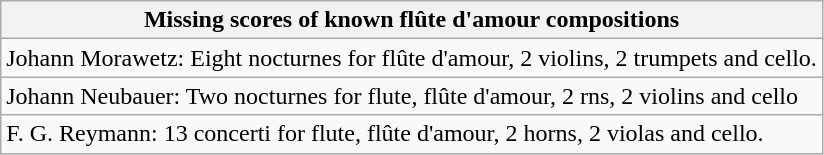<table class="wikitable">
<tr>
<th>Missing scores of known flûte d'amour compositions</th>
</tr>
<tr>
<td>Johann Morawetz: Eight nocturnes for flûte d'amour, 2 violins, 2 trumpets and cello.</td>
</tr>
<tr>
<td>Johann Neubauer: Two nocturnes for flute, flûte d'amour, 2 rns, 2 violins and cello</td>
</tr>
<tr>
<td>F. G. Reymann: 13 concerti for flute, flûte d'amour, 2 horns, 2 violas and cello.</td>
</tr>
</table>
